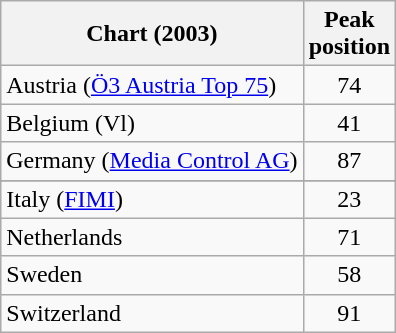<table class="wikitable sortable">
<tr>
<th scope="col">Chart (2003)</th>
<th scope="col">Peak<br>position</th>
</tr>
<tr>
<td align="left">Austria (<a href='#'>Ö3 Austria Top 75</a>)</td>
<td style="text-align:center;">74</td>
</tr>
<tr>
<td align="left">Belgium (Vl)</td>
<td style="text-align:center;">41</td>
</tr>
<tr>
<td align="left">Germany (<a href='#'>Media Control AG</a>)</td>
<td style="text-align:center;">87</td>
</tr>
<tr>
</tr>
<tr>
<td align="left">Italy (<a href='#'>FIMI</a>)</td>
<td style="text-align:center;">23</td>
</tr>
<tr>
<td align="left">Netherlands</td>
<td style="text-align:center;">71</td>
</tr>
<tr>
<td align="left">Sweden</td>
<td style="text-align:center;">58</td>
</tr>
<tr>
<td align="left">Switzerland</td>
<td style="text-align:center;">91</td>
</tr>
</table>
